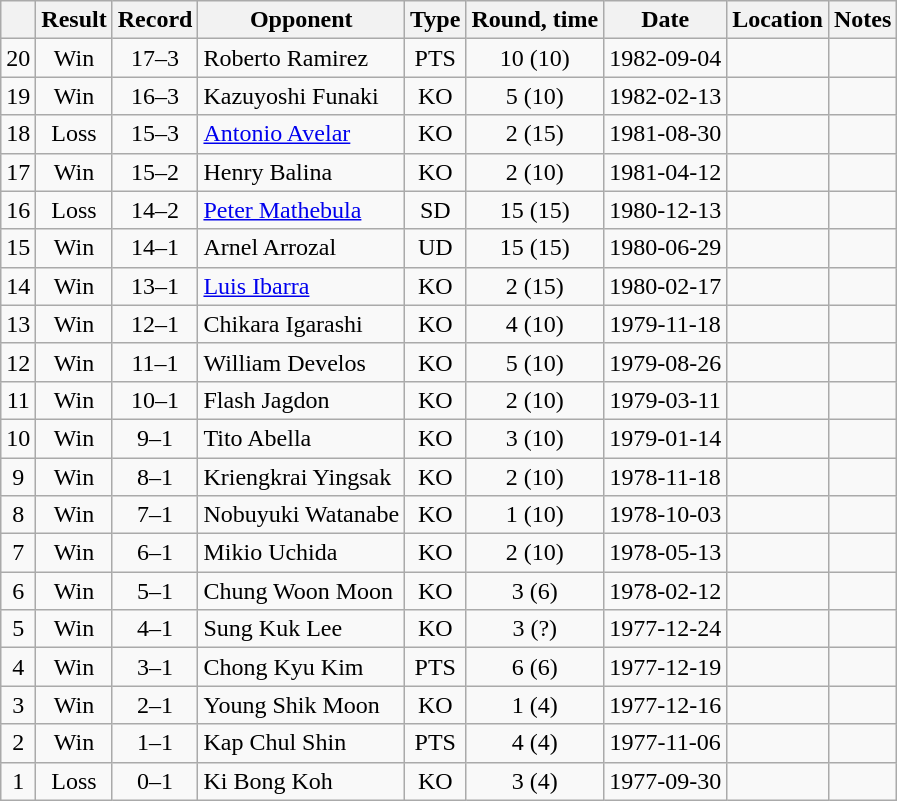<table class=wikitable style=text-align:center>
<tr>
<th></th>
<th>Result</th>
<th>Record</th>
<th>Opponent</th>
<th>Type</th>
<th>Round, time</th>
<th>Date</th>
<th>Location</th>
<th>Notes</th>
</tr>
<tr>
<td>20</td>
<td>Win</td>
<td>17–3</td>
<td align=left>Roberto Ramirez</td>
<td>PTS</td>
<td>10 (10)</td>
<td>1982-09-04</td>
<td align=left></td>
<td align=left></td>
</tr>
<tr>
<td>19</td>
<td>Win</td>
<td>16–3</td>
<td align=left>Kazuyoshi Funaki</td>
<td>KO</td>
<td>5 (10)</td>
<td>1982-02-13</td>
<td align=left></td>
<td align=left></td>
</tr>
<tr>
<td>18</td>
<td>Loss</td>
<td>15–3</td>
<td align=left><a href='#'>Antonio Avelar</a></td>
<td>KO</td>
<td>2 (15)</td>
<td>1981-08-30</td>
<td align=left></td>
<td align=left></td>
</tr>
<tr>
<td>17</td>
<td>Win</td>
<td>15–2</td>
<td align=left>Henry Balina</td>
<td>KO</td>
<td>2 (10)</td>
<td>1981-04-12</td>
<td align=left></td>
<td align=left></td>
</tr>
<tr>
<td>16</td>
<td>Loss</td>
<td>14–2</td>
<td align=left><a href='#'>Peter Mathebula</a></td>
<td>SD</td>
<td>15 (15)</td>
<td>1980-12-13</td>
<td align=left></td>
<td align=left></td>
</tr>
<tr>
<td>15</td>
<td>Win</td>
<td>14–1</td>
<td align=left>Arnel Arrozal</td>
<td>UD</td>
<td>15 (15)</td>
<td>1980-06-29</td>
<td align=left></td>
<td align=left></td>
</tr>
<tr>
<td>14</td>
<td>Win</td>
<td>13–1</td>
<td align=left><a href='#'>Luis Ibarra</a></td>
<td>KO</td>
<td>2 (15)</td>
<td>1980-02-17</td>
<td align=left></td>
<td align=left></td>
</tr>
<tr>
<td>13</td>
<td>Win</td>
<td>12–1</td>
<td align=left>Chikara Igarashi</td>
<td>KO</td>
<td>4 (10)</td>
<td>1979-11-18</td>
<td align=left></td>
<td align=left></td>
</tr>
<tr>
<td>12</td>
<td>Win</td>
<td>11–1</td>
<td align=left>William Develos</td>
<td>KO</td>
<td>5 (10)</td>
<td>1979-08-26</td>
<td align=left></td>
<td align=left></td>
</tr>
<tr>
<td>11</td>
<td>Win</td>
<td>10–1</td>
<td align=left>Flash Jagdon</td>
<td>KO</td>
<td>2 (10)</td>
<td>1979-03-11</td>
<td align=left></td>
<td align=left></td>
</tr>
<tr>
<td>10</td>
<td>Win</td>
<td>9–1</td>
<td align=left>Tito Abella</td>
<td>KO</td>
<td>3 (10)</td>
<td>1979-01-14</td>
<td align=left></td>
<td align=left></td>
</tr>
<tr>
<td>9</td>
<td>Win</td>
<td>8–1</td>
<td align=left>Kriengkrai Yingsak</td>
<td>KO</td>
<td>2 (10)</td>
<td>1978-11-18</td>
<td align=left></td>
<td align=left></td>
</tr>
<tr>
<td>8</td>
<td>Win</td>
<td>7–1</td>
<td align=left>Nobuyuki Watanabe</td>
<td>KO</td>
<td>1 (10)</td>
<td>1978-10-03</td>
<td align=left></td>
<td align=left></td>
</tr>
<tr>
<td>7</td>
<td>Win</td>
<td>6–1</td>
<td align=left>Mikio Uchida</td>
<td>KO</td>
<td>2 (10)</td>
<td>1978-05-13</td>
<td align=left></td>
<td align=left></td>
</tr>
<tr>
<td>6</td>
<td>Win</td>
<td>5–1</td>
<td align=left>Chung Woon Moon</td>
<td>KO</td>
<td>3 (6)</td>
<td>1978-02-12</td>
<td align=left></td>
<td align=left></td>
</tr>
<tr>
<td>5</td>
<td>Win</td>
<td>4–1</td>
<td align=left>Sung Kuk Lee</td>
<td>KO</td>
<td>3 (?)</td>
<td>1977-12-24</td>
<td align=left></td>
<td align=left></td>
</tr>
<tr>
<td>4</td>
<td>Win</td>
<td>3–1</td>
<td align=left>Chong Kyu Kim</td>
<td>PTS</td>
<td>6 (6)</td>
<td>1977-12-19</td>
<td align=left></td>
<td align=left></td>
</tr>
<tr>
<td>3</td>
<td>Win</td>
<td>2–1</td>
<td align=left>Young Shik Moon</td>
<td>KO</td>
<td>1 (4)</td>
<td>1977-12-16</td>
<td align=left></td>
<td align=left></td>
</tr>
<tr>
<td>2</td>
<td>Win</td>
<td>1–1</td>
<td align=left>Kap Chul Shin</td>
<td>PTS</td>
<td>4 (4)</td>
<td>1977-11-06</td>
<td align=left></td>
<td align=left></td>
</tr>
<tr>
<td>1</td>
<td>Loss</td>
<td>0–1</td>
<td align=left>Ki Bong Koh</td>
<td>KO</td>
<td>3 (4)</td>
<td>1977-09-30</td>
<td align=left></td>
<td align=left></td>
</tr>
</table>
